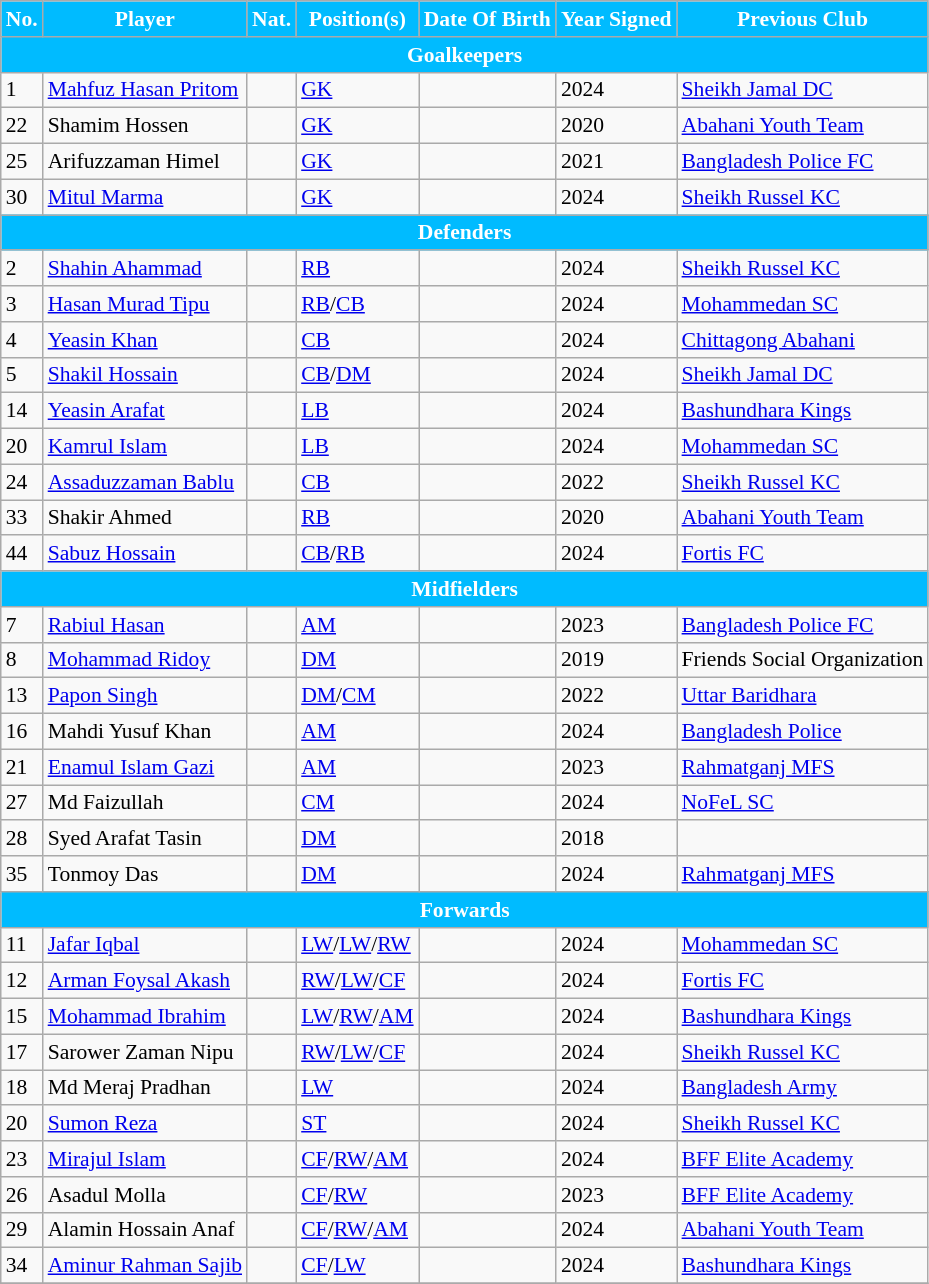<table class="wikitable" style="text-align:left; font-size:90%;">
<tr>
<th style="background:#00bbff; color:#FFFFFF; text-align:center;">No.</th>
<th style="background:#00bbff; color:#FFFFFF; text-align:center;">Player</th>
<th style="background:#00bbff; color:#FFFFFF; text-align:center;">Nat.</th>
<th style="background:#00bbff; color:#FFFFFF; text-align:center;">Position(s)</th>
<th style="background:#00bbff; color:#FFFFFF; text-align:center;">Date Of Birth</th>
<th style="background:#00bbff; color:#FFFFFF; text-align:center;">Year Signed</th>
<th style="background:#00bbff; color:#FFFFFF; text-align:center;">Previous Club</th>
</tr>
<tr>
<th colspan="7" style="background:#00bbff; color:#FFFFFF; text-align:center"><strong>Goalkeepers</strong></th>
</tr>
<tr>
<td>1</td>
<td><a href='#'>Mahfuz Hasan Pritom</a></td>
<td></td>
<td><a href='#'>GK</a></td>
<td></td>
<td>2024</td>
<td><a href='#'>Sheikh Jamal DC</a></td>
</tr>
<tr>
<td>22</td>
<td>Shamim Hossen</td>
<td></td>
<td><a href='#'>GK</a></td>
<td></td>
<td>2020</td>
<td><a href='#'>Abahani Youth Team</a></td>
</tr>
<tr>
<td>25</td>
<td>Arifuzzaman Himel</td>
<td></td>
<td><a href='#'>GK</a></td>
<td></td>
<td>2021</td>
<td><a href='#'>Bangladesh Police FC</a></td>
</tr>
<tr>
<td>30</td>
<td><a href='#'>Mitul Marma</a></td>
<td></td>
<td><a href='#'>GK</a></td>
<td></td>
<td>2024</td>
<td><a href='#'>Sheikh Russel KC</a></td>
</tr>
<tr>
<th colspan="7" style="background:#00bbff; color:#FFFFFF; text-align:center"><strong>Defenders</strong></th>
</tr>
<tr>
<td>2</td>
<td><a href='#'>Shahin Ahammad</a></td>
<td></td>
<td><a href='#'>RB</a></td>
<td></td>
<td>2024</td>
<td><a href='#'>Sheikh Russel KC</a></td>
</tr>
<tr>
<td>3</td>
<td><a href='#'>Hasan Murad Tipu</a></td>
<td></td>
<td><a href='#'>RB</a>/<a href='#'>CB</a></td>
<td></td>
<td>2024</td>
<td><a href='#'>Mohammedan SC</a></td>
</tr>
<tr>
<td>4</td>
<td><a href='#'>Yeasin Khan</a></td>
<td></td>
<td><a href='#'>CB</a></td>
<td></td>
<td>2024</td>
<td><a href='#'>Chittagong Abahani</a></td>
</tr>
<tr>
<td>5</td>
<td><a href='#'>Shakil Hossain</a></td>
<td></td>
<td><a href='#'>CB</a>/<a href='#'>DM</a></td>
<td></td>
<td>2024</td>
<td><a href='#'>Sheikh Jamal DC</a></td>
</tr>
<tr>
<td>14</td>
<td><a href='#'>Yeasin Arafat</a></td>
<td></td>
<td><a href='#'>LB</a></td>
<td></td>
<td>2024</td>
<td><a href='#'>Bashundhara Kings</a></td>
</tr>
<tr>
<td>20</td>
<td><a href='#'>Kamrul Islam</a></td>
<td></td>
<td><a href='#'>LB</a></td>
<td></td>
<td>2024</td>
<td><a href='#'>Mohammedan SC</a></td>
</tr>
<tr>
<td>24</td>
<td><a href='#'>Assaduzzaman Bablu</a></td>
<td></td>
<td><a href='#'>CB</a></td>
<td></td>
<td>2022</td>
<td><a href='#'>Sheikh Russel KC</a></td>
</tr>
<tr>
<td>33</td>
<td>Shakir Ahmed</td>
<td></td>
<td><a href='#'>RB</a></td>
<td></td>
<td>2020</td>
<td><a href='#'>Abahani Youth Team</a></td>
</tr>
<tr>
<td>44</td>
<td><a href='#'>Sabuz Hossain</a></td>
<td></td>
<td><a href='#'>CB</a>/<a href='#'>RB</a></td>
<td></td>
<td>2024</td>
<td><a href='#'>Fortis FC</a></td>
</tr>
<tr>
<th colspan="7" style="background:#00bbff; color:#FFFFFF; text-align:center"><strong>Midfielders</strong></th>
</tr>
<tr>
<td>7</td>
<td><a href='#'>Rabiul Hasan</a></td>
<td></td>
<td><a href='#'>AM</a></td>
<td></td>
<td>2023</td>
<td><a href='#'>Bangladesh Police FC</a></td>
</tr>
<tr>
<td>8</td>
<td><a href='#'>Mohammad Ridoy</a></td>
<td></td>
<td><a href='#'>DM</a></td>
<td></td>
<td>2019</td>
<td>Friends Social Organization</td>
</tr>
<tr>
<td>13</td>
<td><a href='#'>Papon Singh</a></td>
<td></td>
<td><a href='#'>DM</a>/<a href='#'>CM</a></td>
<td></td>
<td>2022</td>
<td><a href='#'>Uttar Baridhara</a></td>
</tr>
<tr>
<td>16</td>
<td>Mahdi Yusuf Khan</td>
<td></td>
<td><a href='#'>AM</a></td>
<td></td>
<td>2024</td>
<td><a href='#'>Bangladesh Police</a></td>
</tr>
<tr>
<td>21</td>
<td><a href='#'>Enamul Islam Gazi</a></td>
<td></td>
<td><a href='#'>AM</a></td>
<td></td>
<td>2023</td>
<td><a href='#'>Rahmatganj MFS</a></td>
</tr>
<tr>
<td>27</td>
<td>Md Faizullah</td>
<td></td>
<td><a href='#'>CM</a></td>
<td></td>
<td>2024</td>
<td><a href='#'>NoFeL SC</a></td>
</tr>
<tr>
<td>28</td>
<td>Syed Arafat Tasin</td>
<td></td>
<td><a href='#'>DM</a></td>
<td></td>
<td>2018</td>
<td></td>
</tr>
<tr>
<td>35</td>
<td>Tonmoy Das</td>
<td></td>
<td><a href='#'>DM</a></td>
<td></td>
<td>2024</td>
<td><a href='#'>Rahmatganj MFS</a></td>
</tr>
<tr>
<th colspan="7" style="background:#00bbff; color:#FFFFFF; text-align:center"><strong>Forwards</strong></th>
</tr>
<tr>
<td>11</td>
<td><a href='#'>Jafar Iqbal</a></td>
<td></td>
<td><a href='#'>LW</a>/<a href='#'>LW</a>/<a href='#'>RW</a></td>
<td></td>
<td>2024</td>
<td><a href='#'>Mohammedan SC</a></td>
</tr>
<tr>
<td>12</td>
<td><a href='#'>Arman Foysal Akash</a></td>
<td></td>
<td><a href='#'>RW</a>/<a href='#'>LW</a>/<a href='#'>CF</a></td>
<td></td>
<td>2024</td>
<td><a href='#'>Fortis FC</a></td>
</tr>
<tr>
<td>15</td>
<td><a href='#'>Mohammad Ibrahim</a></td>
<td></td>
<td><a href='#'>LW</a>/<a href='#'>RW</a>/<a href='#'>AM</a></td>
<td></td>
<td>2024</td>
<td><a href='#'>Bashundhara Kings</a></td>
</tr>
<tr>
<td>17</td>
<td>Sarower Zaman Nipu</td>
<td></td>
<td><a href='#'>RW</a>/<a href='#'>LW</a>/<a href='#'>CF</a></td>
<td></td>
<td>2024</td>
<td><a href='#'>Sheikh Russel KC</a></td>
</tr>
<tr>
<td>18</td>
<td>Md Meraj Pradhan</td>
<td></td>
<td><a href='#'>LW</a></td>
<td></td>
<td>2024</td>
<td><a href='#'>Bangladesh Army</a></td>
</tr>
<tr>
<td>20</td>
<td><a href='#'>Sumon Reza</a></td>
<td></td>
<td><a href='#'>ST</a></td>
<td></td>
<td>2024</td>
<td><a href='#'>Sheikh Russel KC</a></td>
</tr>
<tr>
<td>23</td>
<td><a href='#'>Mirajul Islam</a></td>
<td></td>
<td><a href='#'>CF</a>/<a href='#'>RW</a>/<a href='#'>AM</a></td>
<td></td>
<td>2024</td>
<td><a href='#'>BFF Elite Academy</a></td>
</tr>
<tr>
<td>26</td>
<td>Asadul Molla</td>
<td></td>
<td><a href='#'>CF</a>/<a href='#'>RW</a></td>
<td></td>
<td>2023</td>
<td><a href='#'>BFF Elite Academy</a></td>
</tr>
<tr>
<td>29</td>
<td>Alamin Hossain Anaf</td>
<td></td>
<td><a href='#'>CF</a>/<a href='#'>RW</a>/<a href='#'>AM</a></td>
<td></td>
<td>2024</td>
<td><a href='#'>Abahani Youth Team</a></td>
</tr>
<tr>
<td>34</td>
<td><a href='#'>Aminur Rahman Sajib</a></td>
<td></td>
<td><a href='#'>CF</a>/<a href='#'>LW</a></td>
<td></td>
<td>2024</td>
<td><a href='#'>Bashundhara Kings</a></td>
</tr>
<tr>
</tr>
</table>
